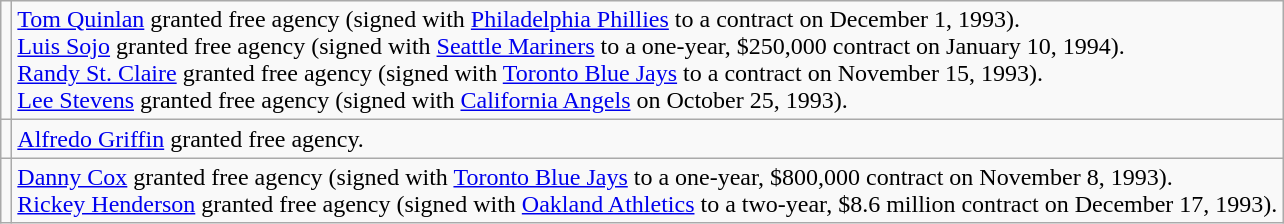<table class="wikitable">
<tr>
<td></td>
<td><a href='#'>Tom Quinlan</a> granted free agency (signed with <a href='#'>Philadelphia Phillies</a> to a contract on December 1, 1993). <br><a href='#'>Luis Sojo</a> granted free agency (signed with <a href='#'>Seattle Mariners</a> to a one-year, $250,000 contract on January 10, 1994). <br><a href='#'>Randy St. Claire</a> granted free agency (signed with <a href='#'>Toronto Blue Jays</a> to a contract on November 15, 1993). <br><a href='#'>Lee Stevens</a> granted free agency (signed with <a href='#'>California Angels</a> on October 25, 1993).</td>
</tr>
<tr>
<td></td>
<td><a href='#'>Alfredo Griffin</a> granted free agency.</td>
</tr>
<tr>
<td></td>
<td><a href='#'>Danny Cox</a> granted free agency (signed with <a href='#'>Toronto Blue Jays</a> to a one-year, $800,000 contract on November 8, 1993). <br><a href='#'>Rickey Henderson</a> granted free agency (signed with <a href='#'>Oakland Athletics</a> to a two-year, $8.6 million contract on December 17, 1993).</td>
</tr>
</table>
